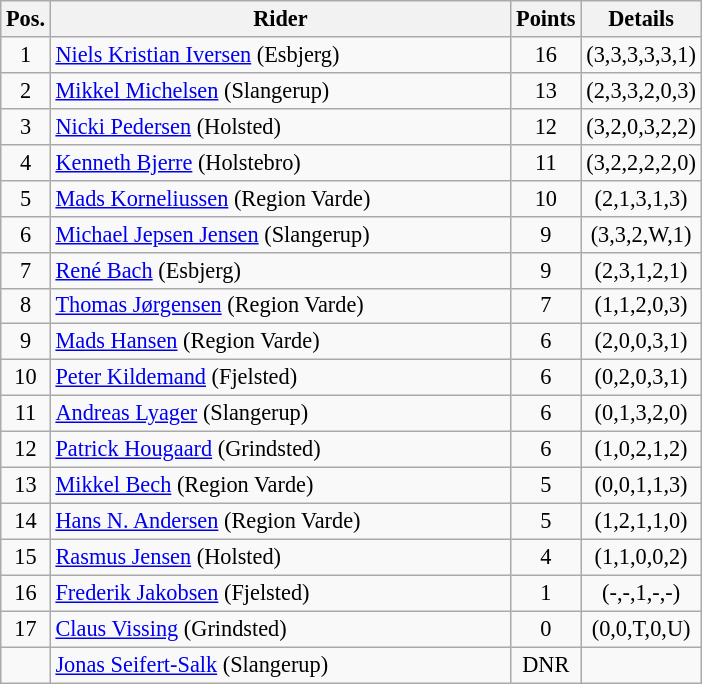<table class=wikitable style="font-size:93%;">
<tr>
<th width=25px>Pos.</th>
<th width=300px>Rider</th>
<th width=40px>Points</th>
<th width=70px>Details</th>
</tr>
<tr align=center>
<td>1</td>
<td align=left><a href='#'>Niels Kristian Iversen</a> (Esbjerg)</td>
<td>16</td>
<td>(3,3,3,3,3,1)</td>
</tr>
<tr align=center>
<td>2</td>
<td align=left><a href='#'>Mikkel Michelsen</a> (Slangerup)</td>
<td>13</td>
<td>(2,3,3,2,0,3)</td>
</tr>
<tr align=center>
<td>3</td>
<td align=left><a href='#'>Nicki Pedersen</a> (Holsted)</td>
<td>12</td>
<td>(3,2,0,3,2,2)</td>
</tr>
<tr align=center>
<td>4</td>
<td align=left><a href='#'>Kenneth Bjerre</a> (Holstebro)</td>
<td>11</td>
<td>(3,2,2,2,2,0)</td>
</tr>
<tr align=center>
<td>5</td>
<td align=left><a href='#'>Mads Korneliussen</a> (Region Varde)</td>
<td>10</td>
<td>(2,1,3,1,3)</td>
</tr>
<tr align=center>
<td>6</td>
<td align=left><a href='#'>Michael Jepsen Jensen</a> (Slangerup)</td>
<td>9</td>
<td>(3,3,2,W,1)</td>
</tr>
<tr align=center>
<td>7</td>
<td align=left><a href='#'>René Bach</a> (Esbjerg)</td>
<td>9</td>
<td>(2,3,1,2,1)</td>
</tr>
<tr align=center>
<td>8</td>
<td align=left><a href='#'>Thomas Jørgensen</a> (Region Varde)</td>
<td>7</td>
<td>(1,1,2,0,3)</td>
</tr>
<tr align=center>
<td>9</td>
<td align=left><a href='#'>Mads Hansen</a> (Region Varde)</td>
<td>6</td>
<td>(2,0,0,3,1)</td>
</tr>
<tr align=center>
<td>10</td>
<td align=left><a href='#'>Peter Kildemand</a> (Fjelsted)</td>
<td>6</td>
<td>(0,2,0,3,1)</td>
</tr>
<tr align=center>
<td>11</td>
<td align=left><a href='#'>Andreas Lyager</a> (Slangerup)</td>
<td>6</td>
<td>(0,1,3,2,0)</td>
</tr>
<tr align=center>
<td>12</td>
<td align=left><a href='#'>Patrick Hougaard</a> (Grindsted)</td>
<td>6</td>
<td>(1,0,2,1,2)</td>
</tr>
<tr align=center>
<td>13</td>
<td align=left><a href='#'>Mikkel Bech</a> (Region Varde)</td>
<td>5</td>
<td>(0,0,1,1,3)</td>
</tr>
<tr align=center>
<td>14</td>
<td align=left><a href='#'>Hans N. Andersen</a> (Region Varde)</td>
<td>5</td>
<td>(1,2,1,1,0)</td>
</tr>
<tr align=center>
<td>15</td>
<td align=left><a href='#'>Rasmus Jensen</a> (Holsted)</td>
<td>4</td>
<td>(1,1,0,0,2)</td>
</tr>
<tr align=center>
<td>16</td>
<td align=left><a href='#'>Frederik Jakobsen</a> (Fjelsted)</td>
<td>1</td>
<td>(-,-,1,-,-)</td>
</tr>
<tr align=center>
<td>17</td>
<td align=left><a href='#'>Claus Vissing</a> (Grindsted)</td>
<td>0</td>
<td>(0,0,T,0,U)</td>
</tr>
<tr align=center>
<td></td>
<td align=left><a href='#'>Jonas Seifert-Salk</a> (Slangerup)</td>
<td>DNR</td>
<td></td>
</tr>
</table>
